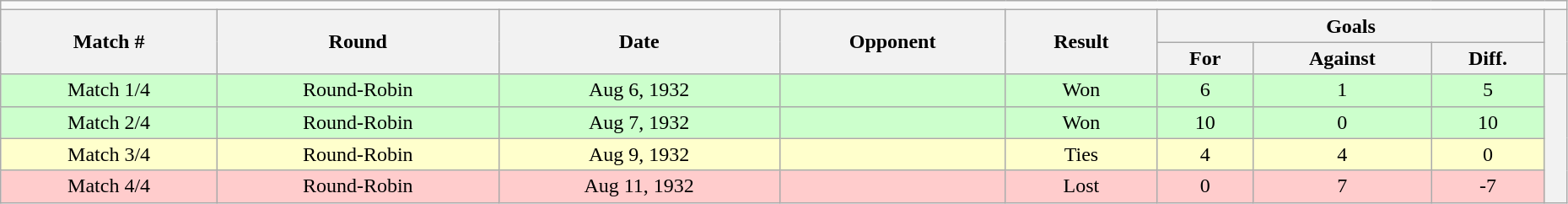<table class="wikitable" style="text-align: center; width: 98%; font-size: 100%; margin-left: 1em;">
<tr>
<td colspan="10"></td>
</tr>
<tr>
<th rowspan="2">Match #</th>
<th rowspan="2">Round</th>
<th rowspan="2">Date</th>
<th rowspan="2">Opponent</th>
<th rowspan="2">Result</th>
<th colspan="3">Goals</th>
<th rowspan="2"></th>
</tr>
<tr>
<th>For</th>
<th>Against</th>
<th>Diff.</th>
</tr>
<tr style="background: #cfc;">
<td>Match 1/4</td>
<td>Round-Robin</td>
<td>Aug 6, 1932</td>
<td></td>
<td>Won</td>
<td>6</td>
<td>1</td>
<td>5</td>
<td rowspan="4" style="background: #f2f2f2;"></td>
</tr>
<tr style="background: #cfc;">
<td>Match 2/4</td>
<td>Round-Robin</td>
<td>Aug 7, 1932</td>
<td></td>
<td>Won</td>
<td>10</td>
<td>0</td>
<td>10</td>
</tr>
<tr style="background: #ffc;">
<td>Match 3/4</td>
<td>Round-Robin</td>
<td>Aug 9, 1932</td>
<td></td>
<td>Ties</td>
<td>4</td>
<td>4</td>
<td>0</td>
</tr>
<tr style="background: #fcc;">
<td>Match 4/4</td>
<td>Round-Robin</td>
<td>Aug 11, 1932</td>
<td></td>
<td>Lost</td>
<td>0</td>
<td>7</td>
<td>-7</td>
</tr>
</table>
